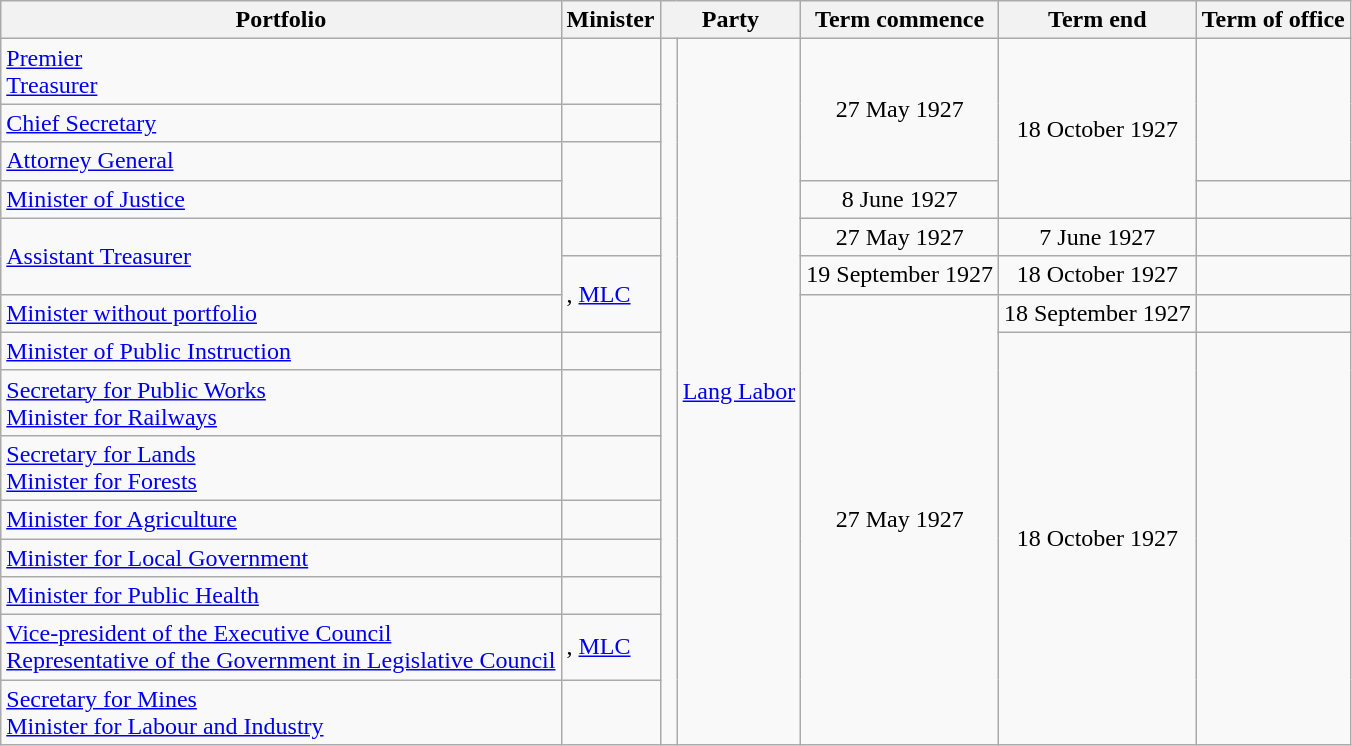<table class="wikitable sortable">
<tr>
<th>Portfolio</th>
<th>Minister</th>
<th colspan="2">Party</th>
<th>Term commence</th>
<th>Term end</th>
<th>Term of office</th>
</tr>
<tr>
<td><a href='#'>Premier</a><br><a href='#'>Treasurer</a></td>
<td></td>
<td rowspan=16 > </td>
<td rowspan=16><a href='#'>Lang Labor</a></td>
<td rowspan=3 align="center">27 May 1927</td>
<td rowspan=4 align="center">18 October 1927</td>
<td rowspan=3 align="right"></td>
</tr>
<tr>
<td><a href='#'>Chief Secretary</a></td>
<td></td>
</tr>
<tr>
<td><a href='#'>Attorney General</a></td>
<td rowspan=2></td>
</tr>
<tr>
<td rowspan=2><a href='#'>Minister of Justice</a></td>
<td align="center">8 June 1927</td>
<td align="right"></td>
</tr>
<tr>
<td rowspan=2></td>
<td rowspan=2 align="center">27 May 1927</td>
<td rowspan=2 align="center">7 June 1927</td>
<td rowspan=2 align="right"></td>
</tr>
<tr>
<td rowspan=2><a href='#'>Assistant Treasurer</a></td>
</tr>
<tr>
<td rowspan=2>, <a href='#'>MLC</a></td>
<td align="center">19 September 1927</td>
<td align="center">18 October 1927</td>
<td align="right"></td>
</tr>
<tr>
<td><a href='#'>Minister without portfolio</a></td>
<td rowspan=9 align="center">27 May 1927</td>
<td align="center">18 September 1927</td>
<td align="right"></td>
</tr>
<tr>
<td><a href='#'>Minister of Public Instruction</a></td>
<td></td>
<td rowspan=8 align="center">18 October 1927</td>
<td rowspan=8 align="right"></td>
</tr>
<tr>
<td><a href='#'>Secretary for Public Works</a><br><a href='#'>Minister for Railways</a></td>
<td></td>
</tr>
<tr>
<td><a href='#'>Secretary for Lands</a><br><a href='#'>Minister for Forests</a></td>
<td></td>
</tr>
<tr>
<td><a href='#'>Minister for Agriculture</a></td>
<td></td>
</tr>
<tr>
<td><a href='#'>Minister for Local Government</a></td>
<td></td>
</tr>
<tr>
<td><a href='#'>Minister for Public Health</a></td>
<td></td>
</tr>
<tr>
<td><a href='#'>Vice-president of the Executive Council</a><br><a href='#'>Representative of the Government in Legislative Council</a></td>
<td>, <a href='#'>MLC</a></td>
</tr>
<tr>
<td><a href='#'>Secretary for Mines</a><br><a href='#'>Minister for Labour and Industry</a></td>
<td></td>
</tr>
</table>
